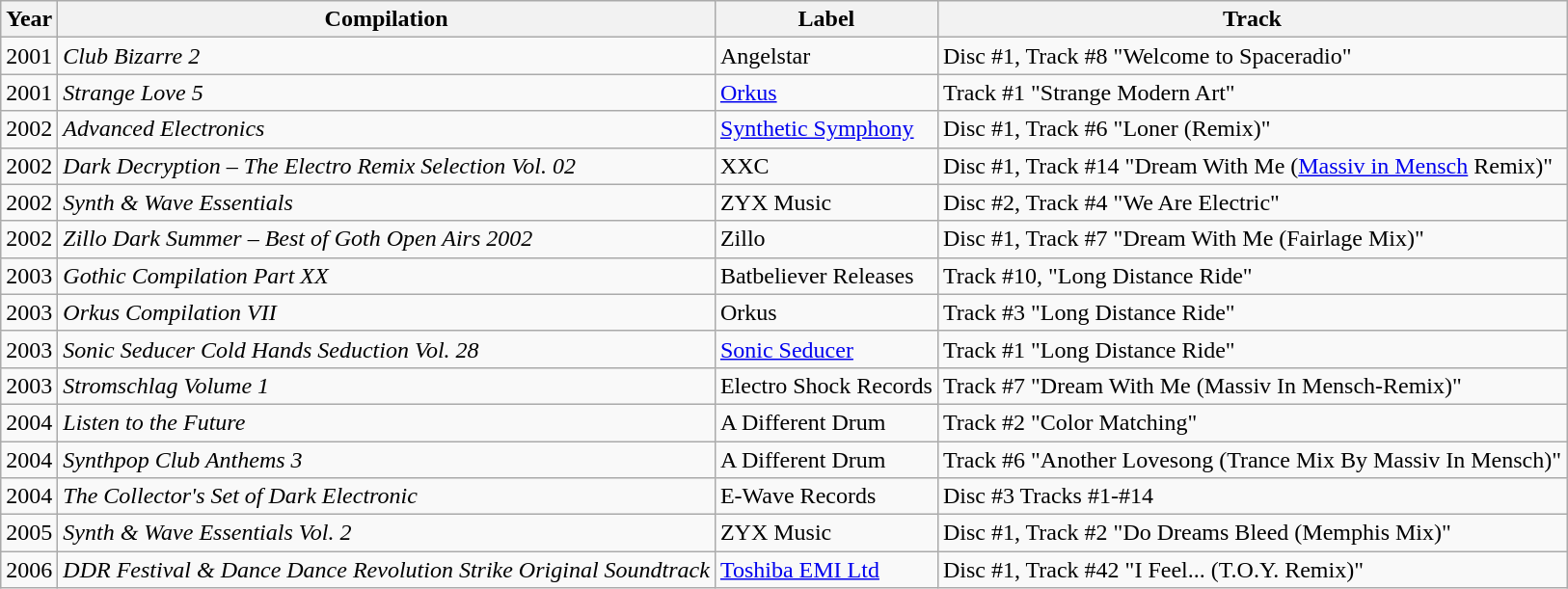<table class="wikitable sortable">
<tr>
<th>Year</th>
<th class=unsortable>Compilation</th>
<th>Label</th>
<th class=unsortable>Track</th>
</tr>
<tr>
<td>2001</td>
<td><em>Club Bizarre 2</em></td>
<td>Angelstar</td>
<td>Disc #1, Track #8 "Welcome to Spaceradio"</td>
</tr>
<tr>
<td>2001</td>
<td><em>Strange Love 5</em></td>
<td><a href='#'>Orkus</a></td>
<td>Track #1 "Strange Modern Art"</td>
</tr>
<tr>
<td>2002</td>
<td><em>Advanced Electronics</em></td>
<td><a href='#'>Synthetic Symphony</a></td>
<td>Disc #1, Track #6 "Loner (Remix)"</td>
</tr>
<tr>
<td>2002</td>
<td><em>Dark Decryption – The Electro Remix Selection Vol. 02</em></td>
<td>XXC</td>
<td>Disc #1, Track #14 "Dream With Me (<a href='#'>Massiv in Mensch</a> Remix)"</td>
</tr>
<tr>
<td>2002</td>
<td><em>Synth & Wave Essentials</em></td>
<td>ZYX Music</td>
<td>Disc #2, Track #4 "We Are Electric"</td>
</tr>
<tr>
<td>2002</td>
<td><em>Zillo Dark Summer – Best of Goth Open Airs 2002</em></td>
<td>Zillo</td>
<td>Disc #1, Track #7 "Dream With Me (Fairlage Mix)"</td>
</tr>
<tr>
<td>2003</td>
<td><em>Gothic Compilation Part XX</em></td>
<td>Batbeliever Releases</td>
<td>Track #10, "Long Distance Ride"</td>
</tr>
<tr>
<td>2003</td>
<td><em>Orkus Compilation VII</em></td>
<td>Orkus</td>
<td>Track #3 "Long Distance Ride"</td>
</tr>
<tr>
<td>2003</td>
<td><em>Sonic Seducer Cold Hands Seduction Vol. 28</em></td>
<td><a href='#'>Sonic Seducer</a></td>
<td>Track #1 "Long Distance Ride"</td>
</tr>
<tr>
<td>2003</td>
<td><em>Stromschlag Volume 1</em></td>
<td>Electro Shock Records</td>
<td>Track #7 "Dream With Me (Massiv In Mensch-Remix)"</td>
</tr>
<tr>
<td>2004</td>
<td><em>Listen to the Future</em></td>
<td>A Different Drum</td>
<td>Track #2 "Color Matching"</td>
</tr>
<tr>
<td>2004</td>
<td><em>Synthpop Club Anthems 3</em></td>
<td>A Different Drum</td>
<td>Track #6 "Another Lovesong (Trance Mix By Massiv In Mensch)"</td>
</tr>
<tr>
<td>2004</td>
<td><em>The Collector's Set of Dark Electronic</em></td>
<td>E-Wave Records</td>
<td>Disc #3 Tracks #1-#14</td>
</tr>
<tr>
<td>2005</td>
<td><em>Synth & Wave Essentials Vol. 2</em></td>
<td>ZYX Music</td>
<td>Disc #1, Track #2 "Do Dreams Bleed (Memphis Mix)"</td>
</tr>
<tr>
<td>2006</td>
<td><em>DDR Festival & Dance Dance Revolution Strike Original Soundtrack</em></td>
<td><a href='#'>Toshiba EMI Ltd</a></td>
<td>Disc #1, Track #42 "I Feel... (T.O.Y. Remix)"</td>
</tr>
</table>
